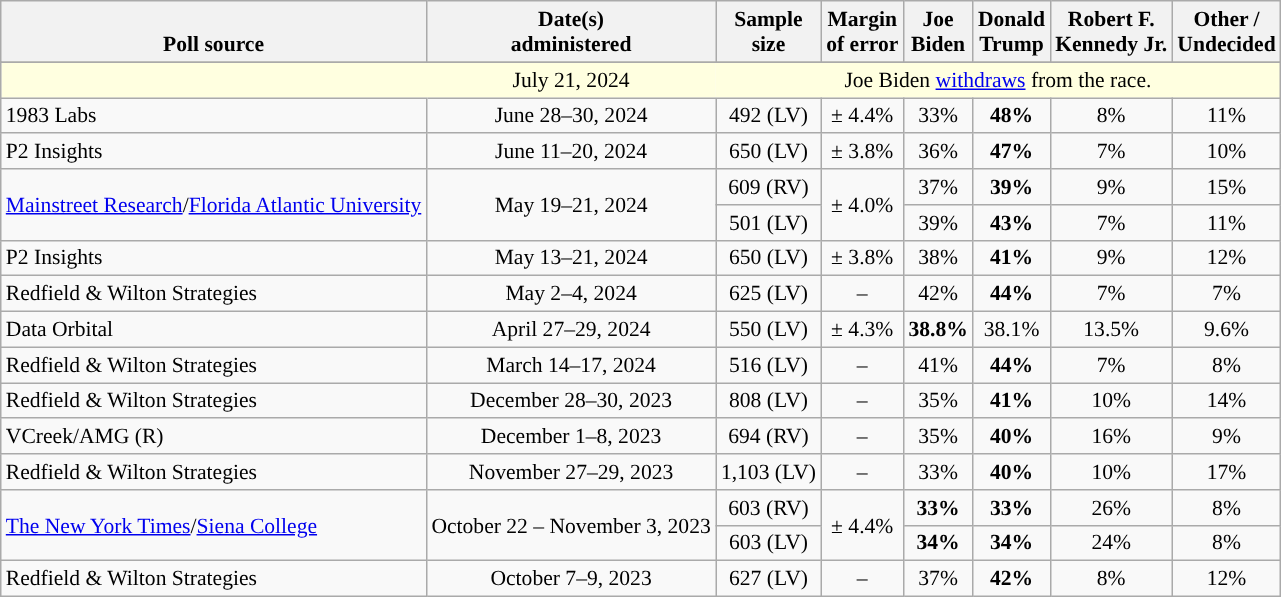<table class="wikitable sortable mw-datatable" style="font-size:90%;text-align:center;line-height:17px">
<tr valign=bottom>
<th>Poll source</th>
<th>Date(s)<br>administered</th>
<th>Sample<br>size</th>
<th>Margin<br>of error</th>
<th class="unsortable">Joe<br>Biden<br></th>
<th class="unsortable">Donald<br>Trump<br></th>
<th class="unsortable">Robert F.<br>Kennedy Jr.<br></th>
<th class="unsortable">Other /<br>Undecided</th>
</tr>
<tr>
</tr>
<tr style="background:lightyellow;">
<td style="border-right-style:hidden;"></td>
<td style="border-right-style:hidden; " data-sort-value="2024-07-21">July 21, 2024</td>
<td colspan="6">Joe Biden <a href='#'>withdraws</a> from the race.</td>
</tr>
<tr>
<td style="text-align:left;">1983 Labs</td>
<td data-sort-value="2024-07-03">June 28–30, 2024</td>
<td>492 (LV)</td>
<td>± 4.4%</td>
<td>33%</td>
<td style="background-color:"><strong>48%</strong></td>
<td>8%</td>
<td>11%</td>
</tr>
<tr>
<td style="text-align:left;">P2 Insights</td>
<td data-sort-value="2024-06-26">June 11–20, 2024</td>
<td>650 (LV)</td>
<td>± 3.8%</td>
<td>36%</td>
<td style="background-color:"><strong>47%</strong></td>
<td>7%</td>
<td>10%</td>
</tr>
<tr>
<td style="text-align:left;" rowspan="2"><a href='#'>Mainstreet Research</a>/<a href='#'>Florida Atlantic University</a></td>
<td rowspan="2">May 19–21, 2024</td>
<td>609 (RV)</td>
<td rowspan="2">± 4.0%</td>
<td>37%</td>
<td style="background-color:"><strong>39%</strong></td>
<td>9%</td>
<td>15%</td>
</tr>
<tr>
<td>501 (LV)</td>
<td>39%</td>
<td style="background-color:"><strong>43%</strong></td>
<td>7%</td>
<td>11%</td>
</tr>
<tr>
<td style="text-align:left;">P2 Insights</td>
<td data-sort-value="2024-05-21">May 13–21, 2024</td>
<td>650 (LV)</td>
<td>± 3.8%</td>
<td>38%</td>
<td style="background-color:"><strong>41%</strong></td>
<td>9%</td>
<td>12%</td>
</tr>
<tr>
<td style="text-align:left;">Redfield & Wilton Strategies</td>
<td data-sort-value="2024-05-13">May 2–4, 2024</td>
<td>625 (LV)</td>
<td>–</td>
<td>42%</td>
<td style="background-color:"><strong>44%</strong></td>
<td>7%</td>
<td>7%</td>
</tr>
<tr>
<td style="text-align:left;">Data Orbital</td>
<td data-sort-value="2024-03-25">April 27–29, 2024</td>
<td>550 (LV)</td>
<td>± 4.3%</td>
<td style="color:black;background-color:"><strong>38.8%</strong></td>
<td>38.1%</td>
<td>13.5%</td>
<td>9.6%</td>
</tr>
<tr>
<td style="text-align:left;">Redfield & Wilton Strategies</td>
<td data-sort-value="2024-03-25">March 14–17, 2024</td>
<td>516 (LV)</td>
<td>–</td>
<td>41%</td>
<td style="background-color:"><strong>44%</strong></td>
<td>7%</td>
<td>8%</td>
</tr>
<tr>
<td style="text-align:left;">Redfield & Wilton Strategies</td>
<td data-sort-value="2024-01-08">December 28–30, 2023</td>
<td>808 (LV)</td>
<td>–</td>
<td>35%</td>
<td style="background-color:"><strong>41%</strong></td>
<td>10%</td>
<td>14%</td>
</tr>
<tr>
<td style="text-align:left;">VCreek/AMG (R)</td>
<td data-sort-value="2023-12-19">December 1–8, 2023</td>
<td>694 (RV)</td>
<td>–</td>
<td>35%</td>
<td style="background-color:"><strong>40%</strong></td>
<td>16%</td>
<td>9%</td>
</tr>
<tr>
<td style="text-align:left;">Redfield & Wilton Strategies</td>
<td data-sort-value="2023-12-05">November 27–29, 2023</td>
<td>1,103 (LV)</td>
<td>–</td>
<td>33%</td>
<td style="background-color:"><strong>40%</strong></td>
<td>10%</td>
<td>17%</td>
</tr>
<tr>
<td style="text-align:left;" rowspan="2"><a href='#'>The New York Times</a>/<a href='#'>Siena College</a></td>
<td rowspan="2">October 22 – November 3, 2023</td>
<td>603 (RV)</td>
<td rowspan="2">± 4.4%</td>
<td><strong>33%</strong></td>
<td><strong>33%</strong></td>
<td>26%</td>
<td>8%</td>
</tr>
<tr>
<td>603 (LV)</td>
<td><strong>34%</strong></td>
<td><strong>34%</strong></td>
<td>24%</td>
<td>8%</td>
</tr>
<tr>
<td style="text-align:left;">Redfield & Wilton Strategies</td>
<td data-sort-value="2023-10-15">October 7–9, 2023</td>
<td>627 (LV)</td>
<td>–</td>
<td>37%</td>
<td style="background-color:"><strong>42%</strong></td>
<td>8%</td>
<td>12%</td>
</tr>
</table>
